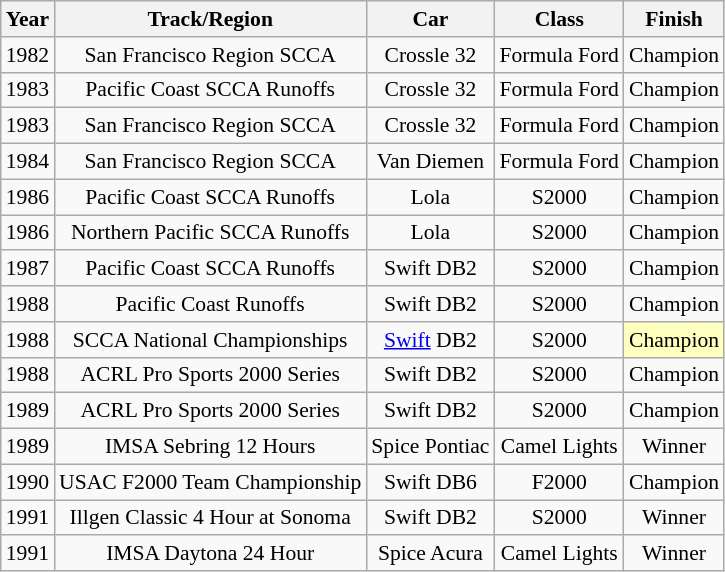<table class="wikitable" style="text-align:center; font-size:90%">
<tr>
<th>Year</th>
<th>Track/Region</th>
<th>Car</th>
<th>Class</th>
<th>Finish</th>
</tr>
<tr>
<td>1982</td>
<td>San Francisco Region SCCA</td>
<td>Crossle 32</td>
<td>Formula Ford</td>
<td>Champion</td>
</tr>
<tr>
<td>1983</td>
<td>Pacific Coast SCCA Runoffs</td>
<td>Crossle 32</td>
<td>Formula Ford</td>
<td>Champion</td>
</tr>
<tr>
<td>1983</td>
<td>San Francisco Region SCCA</td>
<td>Crossle 32</td>
<td>Formula Ford</td>
<td>Champion</td>
</tr>
<tr>
<td>1984</td>
<td>San Francisco Region SCCA</td>
<td>Van Diemen</td>
<td>Formula Ford</td>
<td>Champion</td>
</tr>
<tr>
<td>1986</td>
<td>Pacific Coast SCCA Runoffs</td>
<td>Lola</td>
<td>S2000</td>
<td>Champion</td>
</tr>
<tr>
<td>1986</td>
<td>Northern Pacific SCCA Runoffs</td>
<td>Lola</td>
<td>S2000</td>
<td>Champion</td>
</tr>
<tr>
<td>1987</td>
<td>Pacific Coast SCCA Runoffs</td>
<td>Swift DB2</td>
<td>S2000</td>
<td>Champion</td>
</tr>
<tr>
<td>1988</td>
<td>Pacific Coast Runoffs</td>
<td>Swift DB2</td>
<td>S2000</td>
<td>Champion</td>
</tr>
<tr>
<td>1988</td>
<td>SCCA National Championships</td>
<td><a href='#'>Swift</a> DB2</td>
<td>S2000</td>
<td style="background:#FFFFBF;">Champion</td>
</tr>
<tr>
<td>1988</td>
<td>ACRL Pro Sports 2000 Series</td>
<td>Swift DB2</td>
<td>S2000</td>
<td>Champion</td>
</tr>
<tr>
<td>1989</td>
<td>ACRL Pro Sports 2000 Series</td>
<td>Swift DB2</td>
<td>S2000</td>
<td>Champion</td>
</tr>
<tr>
<td>1989</td>
<td>IMSA Sebring 12 Hours</td>
<td>Spice Pontiac</td>
<td>Camel Lights</td>
<td>Winner</td>
</tr>
<tr>
<td>1990</td>
<td>USAC F2000 Team Championship</td>
<td>Swift DB6</td>
<td>F2000</td>
<td>Champion</td>
</tr>
<tr>
<td>1991</td>
<td>Illgen Classic 4 Hour at Sonoma</td>
<td>Swift DB2</td>
<td>S2000</td>
<td>Winner</td>
</tr>
<tr>
<td>1991</td>
<td>IMSA Daytona 24 Hour</td>
<td>Spice Acura</td>
<td>Camel Lights</td>
<td>Winner</td>
</tr>
</table>
